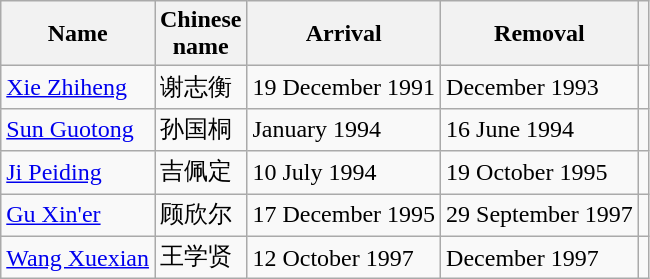<table class="wikitable">
<tr>
<th>Name</th>
<th>Chinese<br>name</th>
<th><strong>Arrival</strong></th>
<th>Removal</th>
<th></th>
</tr>
<tr>
<td><a href='#'>Xie Zhiheng</a></td>
<td>谢志衡</td>
<td>19 December 1991</td>
<td>December 1993</td>
<td></td>
</tr>
<tr>
<td><a href='#'>Sun Guotong</a></td>
<td>孙国桐</td>
<td>January 1994</td>
<td>16 June 1994</td>
<td></td>
</tr>
<tr>
<td><a href='#'>Ji Peiding</a></td>
<td>吉佩定</td>
<td>10 July 1994</td>
<td>19 October 1995</td>
<td></td>
</tr>
<tr>
<td><a href='#'>Gu Xin'er</a></td>
<td>顾欣尔</td>
<td>17 December 1995</td>
<td>29 September 1997</td>
<td></td>
</tr>
<tr>
<td><a href='#'>Wang Xuexian</a></td>
<td>王学贤</td>
<td>12 October 1997</td>
<td>December 1997</td>
<td></td>
</tr>
</table>
